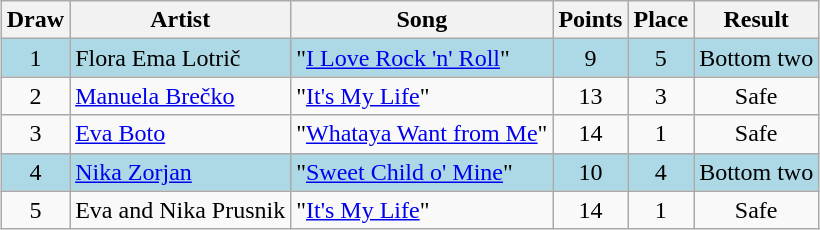<table class="sortable wikitable" style="margin: 1em auto 1em auto; text-align:center;">
<tr>
<th>Draw</th>
<th>Artist</th>
<th>Song </th>
<th>Points</th>
<th>Place</th>
<th>Result</th>
</tr>
<tr style="background:lightblue;">
<td>1</td>
<td align="left">Flora Ema Lotrič</td>
<td align="left">"<a href='#'>I Love Rock 'n' Roll</a>" </td>
<td>9</td>
<td>5</td>
<td>Bottom two</td>
</tr>
<tr>
<td>2</td>
<td align="left"><a href='#'>Manuela Brečko</a></td>
<td align="left">"<a href='#'>It's My Life</a>" </td>
<td>13</td>
<td>3</td>
<td>Safe</td>
</tr>
<tr>
<td>3</td>
<td align="left"><a href='#'>Eva Boto</a></td>
<td align="left">"<a href='#'>Whataya Want from Me</a>" </td>
<td>14</td>
<td>1</td>
<td>Safe</td>
</tr>
<tr style="background:lightblue;">
<td>4</td>
<td align="left"><a href='#'>Nika Zorjan</a></td>
<td align="left">"<a href='#'>Sweet Child o' Mine</a>" </td>
<td>10</td>
<td>4</td>
<td>Bottom two</td>
</tr>
<tr>
<td>5</td>
<td align="left">Eva and Nika Prusnik</td>
<td align="left">"<a href='#'>It's My Life</a>" </td>
<td>14</td>
<td>1</td>
<td>Safe</td>
</tr>
</table>
